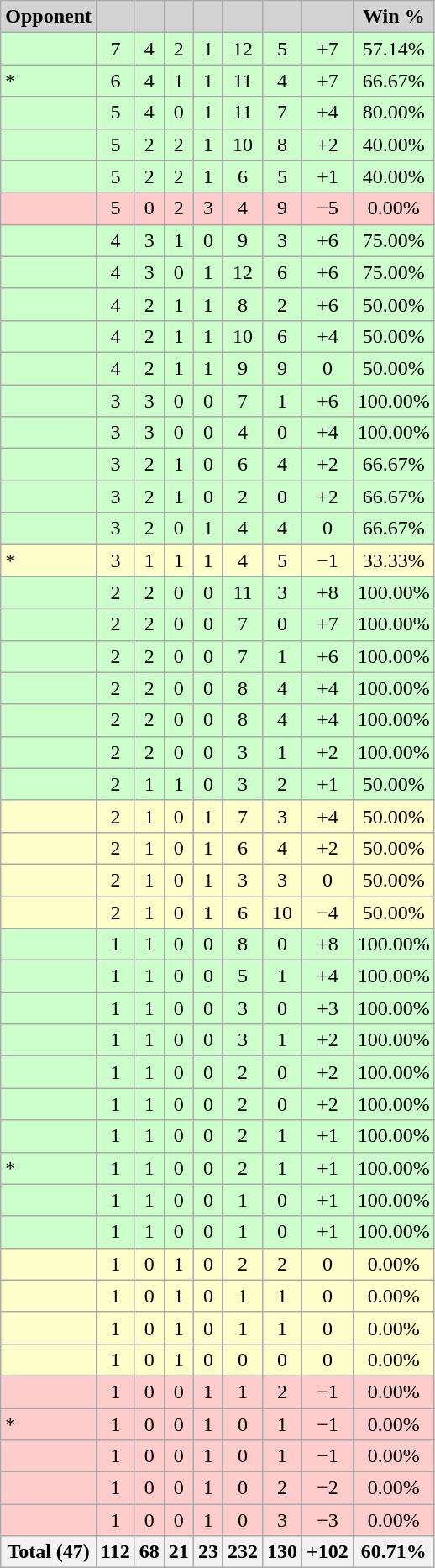<table class="wikitable sortable" style="text-align:center">
<tr>
<th style="background:lightgrey; style=;"width:200;">Opponent</th>
<th style="background:lightgrey; style=;"width:70;"></th>
<th style="background:lightgrey; style=;"width:70;"></th>
<th style="background:lightgrey; style=;"width:70;"></th>
<th style="background:lightgrey; style=;"width:70;"></th>
<th style="background:lightgrey; style=;"width:70;"></th>
<th style="background:lightgrey; style=;"width:70;"></th>
<th style="background:lightgrey; style=;"width:70;"></th>
<th style="background:lightgrey; style=;"width:70;">Win %</th>
</tr>
<tr style="background-color:#cfc;">
<td style="text-align:left;"></td>
<td>7</td>
<td>4</td>
<td>2</td>
<td>1</td>
<td>12</td>
<td>5</td>
<td>+7</td>
<td>57.14%</td>
</tr>
<tr style="background-color:#cfc;">
<td style="text-align:left;">*</td>
<td>6</td>
<td>4</td>
<td>1</td>
<td>1</td>
<td>11</td>
<td>4</td>
<td>+7</td>
<td>66.67%</td>
</tr>
<tr style="background-color:#cfc;">
<td style="text-align:left;"></td>
<td>5</td>
<td>4</td>
<td>0</td>
<td>1</td>
<td>11</td>
<td>7</td>
<td>+4</td>
<td>80.00%</td>
</tr>
<tr style="background-color:#cfc;">
<td style="text-align:left;"></td>
<td>5</td>
<td>2</td>
<td>2</td>
<td>1</td>
<td>10</td>
<td>8</td>
<td>+2</td>
<td>40.00%</td>
</tr>
<tr style="background-color:#cfc;">
<td style="text-align:left;"></td>
<td>5</td>
<td>2</td>
<td>2</td>
<td>1</td>
<td>6</td>
<td>5</td>
<td>+1</td>
<td>40.00%</td>
</tr>
<tr style="background-color:#fcc;">
<td style="text-align:left;"></td>
<td>5</td>
<td>0</td>
<td>2</td>
<td>3</td>
<td>4</td>
<td>9</td>
<td>−5</td>
<td>0.00%</td>
</tr>
<tr style="background-color:#cfc;">
<td style="text-align:left;"></td>
<td>4</td>
<td>3</td>
<td>1</td>
<td>0</td>
<td>9</td>
<td>3</td>
<td>+6</td>
<td>75.00%</td>
</tr>
<tr style="background-color:#cfc;">
<td style="text-align:left;"></td>
<td>4</td>
<td>3</td>
<td>0</td>
<td>1</td>
<td>12</td>
<td>6</td>
<td>+6</td>
<td>75.00%</td>
</tr>
<tr style="background-color:#cfc;">
<td style="text-align:left;"></td>
<td>4</td>
<td>2</td>
<td>1</td>
<td>1</td>
<td>8</td>
<td>2</td>
<td>+6</td>
<td>50.00%</td>
</tr>
<tr style="background-color:#cfc;">
<td style="text-align:left;"></td>
<td>4</td>
<td>2</td>
<td>1</td>
<td>1</td>
<td>10</td>
<td>6</td>
<td>+4</td>
<td>50.00%</td>
</tr>
<tr style="background-color:#cfc;">
<td style="text-align:left;"></td>
<td>4</td>
<td>2</td>
<td>1</td>
<td>1</td>
<td>9</td>
<td>9</td>
<td>0</td>
<td>50.00%</td>
</tr>
<tr style="background-color:#cfc;">
<td style="text-align:left;"></td>
<td>3</td>
<td>3</td>
<td>0</td>
<td>0</td>
<td>7</td>
<td>1</td>
<td>+6</td>
<td>100.00%</td>
</tr>
<tr style="background-color:#cfc;">
<td style="text-align:left;"></td>
<td>3</td>
<td>3</td>
<td>0</td>
<td>0</td>
<td>4</td>
<td>0</td>
<td>+4</td>
<td>100.00%</td>
</tr>
<tr style="background-color:#cfc;">
<td style="text-align:left;"></td>
<td>3</td>
<td>2</td>
<td>1</td>
<td>0</td>
<td>6</td>
<td>4</td>
<td>+2</td>
<td>66.67%</td>
</tr>
<tr style="background-color:#cfc;">
<td style="text-align:left;"></td>
<td>3</td>
<td>2</td>
<td>1</td>
<td>0</td>
<td>2</td>
<td>0</td>
<td>+2</td>
<td>66.67%</td>
</tr>
<tr style="background-color:#cfc;">
<td style="text-align:left;"></td>
<td>3</td>
<td>2</td>
<td>0</td>
<td>1</td>
<td>4</td>
<td>4</td>
<td>0</td>
<td>66.67%</td>
</tr>
<tr style="background-color:#ffc;">
<td style="text-align:left;">*</td>
<td>3</td>
<td>1</td>
<td>1</td>
<td>1</td>
<td>4</td>
<td>5</td>
<td>−1</td>
<td>33.33%</td>
</tr>
<tr style="background-color:#cfc;">
<td style="text-align:left;"></td>
<td>2</td>
<td>2</td>
<td>0</td>
<td>0</td>
<td>11</td>
<td>3</td>
<td>+8</td>
<td>100.00%</td>
</tr>
<tr style="background-color:#cfc;">
<td style="text-align:left;"></td>
<td>2</td>
<td>2</td>
<td>0</td>
<td>0</td>
<td>7</td>
<td>0</td>
<td>+7</td>
<td>100.00%</td>
</tr>
<tr style="background-color:#cfc;">
<td style="text-align:left;"></td>
<td>2</td>
<td>2</td>
<td>0</td>
<td>0</td>
<td>7</td>
<td>1</td>
<td>+6</td>
<td>100.00%</td>
</tr>
<tr style="background-color:#cfc;">
<td style="text-align:left;"></td>
<td>2</td>
<td>2</td>
<td>0</td>
<td>0</td>
<td>8</td>
<td>4</td>
<td>+4</td>
<td>100.00%</td>
</tr>
<tr style="background-color:#cfc;">
<td style="text-align:left;"></td>
<td>2</td>
<td>2</td>
<td>0</td>
<td>0</td>
<td>8</td>
<td>4</td>
<td>+4</td>
<td>100.00%</td>
</tr>
<tr style="background-color:#cfc;">
<td style="text-align:left;"></td>
<td>2</td>
<td>2</td>
<td>0</td>
<td>0</td>
<td>3</td>
<td>1</td>
<td>+2</td>
<td>100.00%</td>
</tr>
<tr style="background-color:#cfc;">
<td style="text-align:left;"></td>
<td>2</td>
<td>1</td>
<td>1</td>
<td>0</td>
<td>3</td>
<td>2</td>
<td>+1</td>
<td>50.00%</td>
</tr>
<tr style="background-color:#ffc;">
<td style="text-align:left;"></td>
<td>2</td>
<td>1</td>
<td>0</td>
<td>1</td>
<td>7</td>
<td>3</td>
<td>+4</td>
<td>50.00%</td>
</tr>
<tr style="background-color:#ffc;">
<td style="text-align:left;"></td>
<td>2</td>
<td>1</td>
<td>0</td>
<td>1</td>
<td>6</td>
<td>4</td>
<td>+2</td>
<td>50.00%</td>
</tr>
<tr style="background-color:#ffc;">
<td style="text-align:left;"></td>
<td>2</td>
<td>1</td>
<td>0</td>
<td>1</td>
<td>3</td>
<td>3</td>
<td>0</td>
<td>50.00%</td>
</tr>
<tr style="background-color:#ffc;">
<td style="text-align:left;"></td>
<td>2</td>
<td>1</td>
<td>0</td>
<td>1</td>
<td>6</td>
<td>10</td>
<td>−4</td>
<td>50.00%</td>
</tr>
<tr style="background-color:#cfc;">
<td style="text-align:left;"></td>
<td>1</td>
<td>1</td>
<td>0</td>
<td>0</td>
<td>8</td>
<td>0</td>
<td>+8</td>
<td>100.00%</td>
</tr>
<tr style="background-color:#cfc;">
<td style="text-align:left;"></td>
<td>1</td>
<td>1</td>
<td>0</td>
<td>0</td>
<td>5</td>
<td>1</td>
<td>+4</td>
<td>100.00%</td>
</tr>
<tr style="background-color:#cfc;">
<td style="text-align:left;"></td>
<td>1</td>
<td>1</td>
<td>0</td>
<td>0</td>
<td>3</td>
<td>0</td>
<td>+3</td>
<td>100.00%</td>
</tr>
<tr style="background-color:#cfc">
<td style="text-align:left;"></td>
<td>1</td>
<td>1</td>
<td>0</td>
<td>0</td>
<td>3</td>
<td>1</td>
<td>+2</td>
<td>100.00%</td>
</tr>
<tr style="background-color:#cfc;">
<td style="text-align:left;"></td>
<td>1</td>
<td>1</td>
<td>0</td>
<td>0</td>
<td>2</td>
<td>0</td>
<td>+2</td>
<td>100.00%</td>
</tr>
<tr style="background-color:#cfc;">
<td style="text-align:left;"></td>
<td>1</td>
<td>1</td>
<td>0</td>
<td>0</td>
<td>2</td>
<td>0</td>
<td>+2</td>
<td>100.00%</td>
</tr>
<tr style="background-color:#cfc;">
<td style="text-align:left;"></td>
<td>1</td>
<td>1</td>
<td>0</td>
<td>0</td>
<td>2</td>
<td>1</td>
<td>+1</td>
<td>100.00%</td>
</tr>
<tr style="background-color:#cfc;">
<td style="text-align:left;">*</td>
<td>1</td>
<td>1</td>
<td>0</td>
<td>0</td>
<td>2</td>
<td>1</td>
<td>+1</td>
<td>100.00%</td>
</tr>
<tr style="background-color:#cfc;">
<td style="text-align:left;"></td>
<td>1</td>
<td>1</td>
<td>0</td>
<td>0</td>
<td>1</td>
<td>0</td>
<td>+1</td>
<td>100.00%</td>
</tr>
<tr style="background-color:#cfc;">
<td style="text-align:left;"></td>
<td>1</td>
<td>1</td>
<td>0</td>
<td>0</td>
<td>1</td>
<td>0</td>
<td>+1</td>
<td>100.00%</td>
</tr>
<tr style="background-color:#ffc;">
<td style="text-align:left;"></td>
<td>1</td>
<td>0</td>
<td>1</td>
<td>0</td>
<td>2</td>
<td>2</td>
<td>0</td>
<td>0.00%</td>
</tr>
<tr style="background-color:#ffc;">
<td style="text-align:left;"></td>
<td>1</td>
<td>0</td>
<td>1</td>
<td>0</td>
<td>1</td>
<td>1</td>
<td>0</td>
<td>0.00%</td>
</tr>
<tr style="background-color:#ffc;">
<td style="text-align:left;"></td>
<td>1</td>
<td>0</td>
<td>1</td>
<td>0</td>
<td>1</td>
<td>1</td>
<td>0</td>
<td>0.00%</td>
</tr>
<tr style="background-color:#ffc;">
<td style="text-align:left;"></td>
<td>1</td>
<td>0</td>
<td>1</td>
<td>0</td>
<td>0</td>
<td>0</td>
<td>0</td>
<td>0.00%</td>
</tr>
<tr style="background-color:#fcc;">
<td style="text-align:left;"></td>
<td>1</td>
<td>0</td>
<td>0</td>
<td>1</td>
<td>1</td>
<td>2</td>
<td>−1</td>
<td>0.00%</td>
</tr>
<tr style="background-color:#fcc;">
<td style="text-align:left;">*</td>
<td>1</td>
<td>0</td>
<td>0</td>
<td>1</td>
<td>0</td>
<td>1</td>
<td>−1</td>
<td>0.00%</td>
</tr>
<tr style="background-color:#fcc;">
<td style="text-align:left;"></td>
<td>1</td>
<td>0</td>
<td>0</td>
<td>1</td>
<td>0</td>
<td>1</td>
<td>−1</td>
<td>0.00%</td>
</tr>
<tr style="background-color:#fcc;">
<td style="text-align:left;"></td>
<td>1</td>
<td>0</td>
<td>0</td>
<td>1</td>
<td>0</td>
<td>2</td>
<td>−2</td>
<td>0.00%</td>
</tr>
<tr style="background-color:#fcc;">
<td style="text-align:left;"></td>
<td>1</td>
<td>0</td>
<td>0</td>
<td>1</td>
<td>0</td>
<td>3</td>
<td>−3</td>
<td>0.00%</td>
</tr>
<tr>
<th>Total (47)</th>
<th>112</th>
<th>68</th>
<th>21</th>
<th>23</th>
<th>232</th>
<th>130</th>
<th>+102</th>
<th>60.71%</th>
</tr>
</table>
